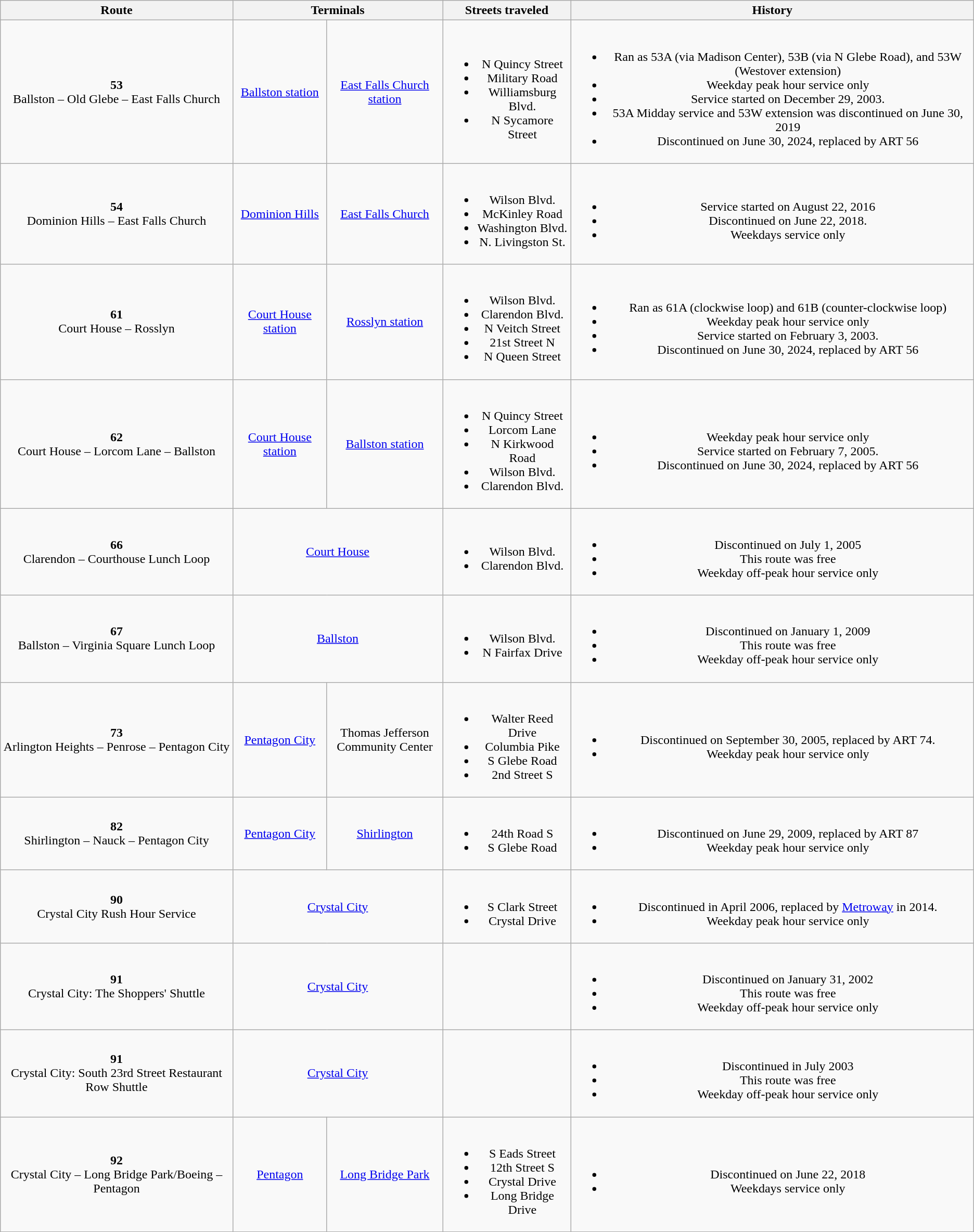<table class=wikitable>
<tr>
<th>Route</th>
<th colspan=2>Terminals</th>
<th>Streets traveled</th>
<th>History</th>
</tr>
<tr align="center">
<td><strong>53</strong><br>Ballston – Old Glebe – East Falls Church</td>
<td><a href='#'>Ballston station</a></td>
<td><a href='#'>East Falls Church station</a></td>
<td><br><ul><li>N Quincy Street</li><li>Military Road</li><li>Williamsburg Blvd.</li><li>N Sycamore Street</li></ul></td>
<td><br><ul><li>Ran as 53A (via Madison Center), 53B (via N Glebe Road), and 53W (Westover extension)</li><li>Weekday peak hour service only</li><li>Service started on December 29, 2003.</li><li>53A Midday service and 53W extension was discontinued on June 30, 2019</li><li>Discontinued on June 30, 2024, replaced by ART 56</li></ul></td>
</tr>
<tr align="center">
<td><strong>54</strong><br>Dominion Hills – East Falls Church</td>
<td><a href='#'>Dominion Hills</a></td>
<td><a href='#'>East Falls Church</a></td>
<td><br><ul><li>Wilson Blvd.</li><li>McKinley Road</li><li>Washington Blvd.</li><li>N. Livingston St.</li></ul></td>
<td><br><ul><li>Service started on August 22, 2016</li><li>Discontinued on June 22, 2018.</li><li>Weekdays service only</li></ul></td>
</tr>
<tr align="center">
<td><strong>61</strong><br>Court House – Rosslyn</td>
<td><a href='#'>Court House station</a></td>
<td><a href='#'>Rosslyn station</a></td>
<td><br><ul><li>Wilson Blvd.</li><li>Clarendon Blvd.</li><li>N Veitch Street</li><li>21st Street N</li><li>N Queen Street</li></ul></td>
<td><br><ul><li>Ran as 61A (clockwise loop) and 61B (counter-clockwise loop)</li><li>Weekday peak hour service only</li><li>Service started on February 3, 2003.</li><li>Discontinued on June 30, 2024, replaced by ART 56</li></ul></td>
</tr>
<tr align="center">
<td><strong>62</strong><br>Court House – Lorcom Lane – Ballston</td>
<td><a href='#'>Court House station</a></td>
<td><a href='#'>Ballston station</a></td>
<td><br><ul><li>N Quincy Street</li><li>Lorcom Lane</li><li>N Kirkwood Road</li><li>Wilson Blvd.</li><li>Clarendon Blvd.</li></ul></td>
<td><br><ul><li>Weekday peak hour service only</li><li>Service started on February 7, 2005.</li><li>Discontinued on June 30, 2024, replaced by ART 56</li></ul></td>
</tr>
<tr align="center">
<td><strong>66</strong><br>Clarendon – Courthouse Lunch Loop</td>
<td colspan=2><a href='#'>Court House</a></td>
<td><br><ul><li>Wilson Blvd.</li><li>Clarendon Blvd.</li></ul></td>
<td><br><ul><li>Discontinued on July 1, 2005</li><li>This route was free</li><li>Weekday off-peak hour service only</li></ul></td>
</tr>
<tr align="center">
<td><strong>67</strong><br>Ballston – Virginia Square Lunch Loop</td>
<td colspan=2><a href='#'>Ballston</a></td>
<td><br><ul><li>Wilson Blvd.</li><li>N Fairfax Drive</li></ul></td>
<td><br><ul><li>Discontinued on January 1, 2009</li><li>This route was free</li><li>Weekday off-peak hour service only</li></ul></td>
</tr>
<tr align="center">
<td><strong>73</strong><br>Arlington Heights – Penrose – Pentagon City</td>
<td><a href='#'>Pentagon City</a></td>
<td>Thomas Jefferson<br>Community Center</td>
<td><br><ul><li>Walter Reed Drive</li><li>Columbia Pike</li><li>S Glebe Road</li><li>2nd Street S</li></ul></td>
<td><br><ul><li>Discontinued on September 30, 2005, replaced by ART 74.</li><li>Weekday peak hour service only</li></ul></td>
</tr>
<tr align="center">
<td><strong>82</strong><br>Shirlington – Nauck – Pentagon City</td>
<td><a href='#'>Pentagon City</a></td>
<td><a href='#'>Shirlington</a></td>
<td><br><ul><li>24th Road S</li><li>S Glebe Road</li></ul></td>
<td><br><ul><li>Discontinued on June 29, 2009, replaced by ART 87</li><li>Weekday peak hour service only</li></ul></td>
</tr>
<tr align="center">
<td><strong>90</strong><br>Crystal City Rush Hour Service</td>
<td colspan=2><a href='#'>Crystal City</a></td>
<td><br><ul><li>S Clark Street</li><li>Crystal Drive</li></ul></td>
<td><br><ul><li>Discontinued in April 2006, replaced by <a href='#'>Metroway</a> in 2014.</li><li>Weekday peak hour service only</li></ul></td>
</tr>
<tr align="center">
<td><strong>91</strong><br>Crystal City: The Shoppers' Shuttle</td>
<td colspan=2><a href='#'>Crystal City</a></td>
<td></td>
<td><br><ul><li>Discontinued on January 31, 2002</li><li>This route was free</li><li>Weekday off-peak hour service only</li></ul></td>
</tr>
<tr align="center">
<td><strong>91</strong><br>Crystal City: South 23rd Street Restaurant Row Shuttle</td>
<td colspan=2><a href='#'>Crystal City</a></td>
<td></td>
<td><br><ul><li>Discontinued in July 2003</li><li>This route was free</li><li>Weekday off-peak hour service only</li></ul></td>
</tr>
<tr align="center">
<td><strong>92</strong><br>Crystal City – Long Bridge Park/Boeing – Pentagon</td>
<td><a href='#'>Pentagon</a></td>
<td><a href='#'>Long Bridge Park</a></td>
<td><br><ul><li>S Eads Street</li><li>12th Street S</li><li>Crystal Drive</li><li>Long Bridge Drive</li></ul></td>
<td><br><ul><li>Discontinued on June 22, 2018</li><li>Weekdays service only</li></ul></td>
</tr>
</table>
